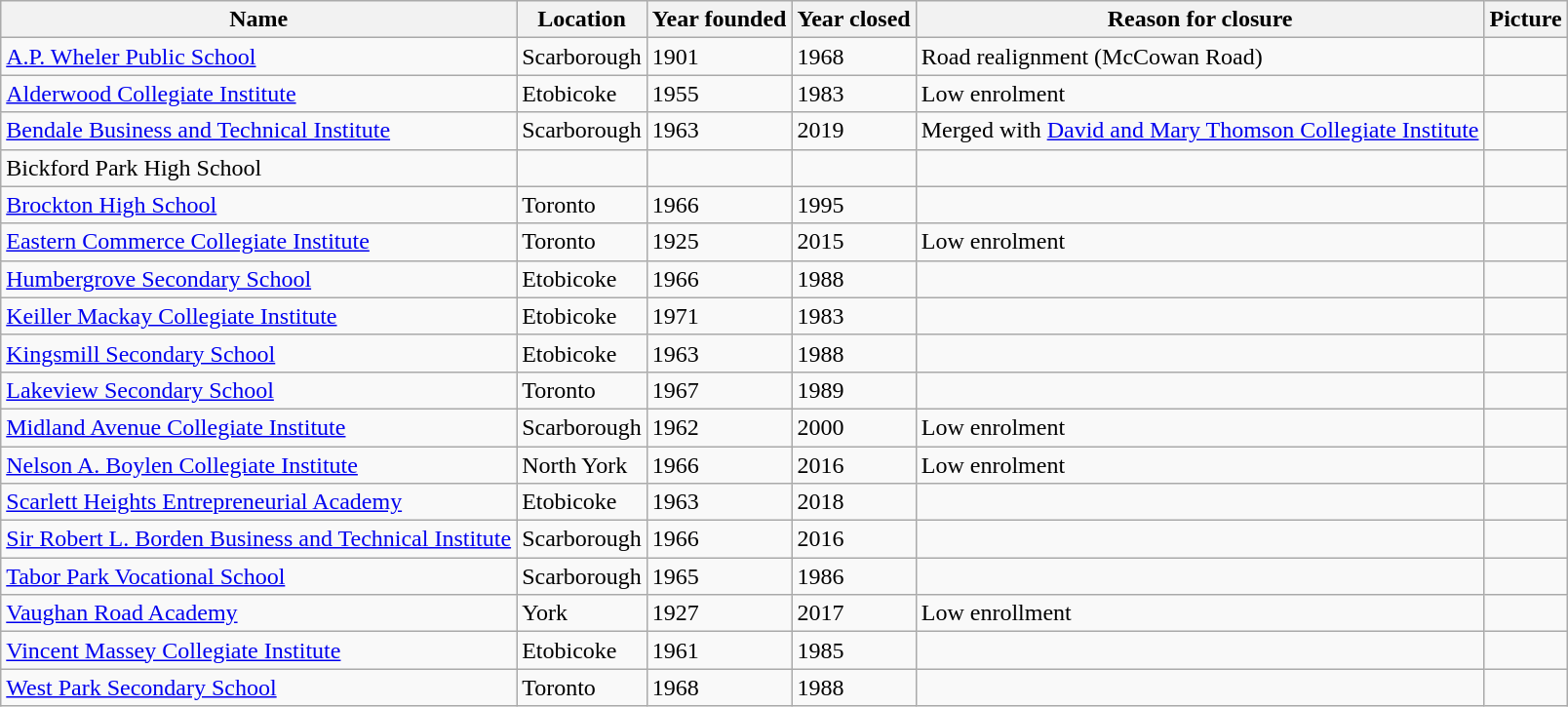<table class="wikitable sortable">
<tr>
<th scope="col">Name</th>
<th scope="col">Location</th>
<th>Year founded</th>
<th scope="col">Year closed</th>
<th>Reason for closure</th>
<th>Picture</th>
</tr>
<tr>
<td><a href='#'>A.P. Wheler Public School</a></td>
<td>Scarborough</td>
<td>1901</td>
<td>1968</td>
<td>Road realignment (McCowan Road)</td>
<td></td>
</tr>
<tr>
<td><a href='#'>Alderwood Collegiate Institute</a></td>
<td>Etobicoke</td>
<td>1955</td>
<td>1983</td>
<td>Low enrolment</td>
<td></td>
</tr>
<tr>
<td><a href='#'>Bendale Business and Technical Institute</a></td>
<td>Scarborough</td>
<td>1963</td>
<td>2019</td>
<td>Merged with <a href='#'>David and Mary Thomson Collegiate Institute</a></td>
<td></td>
</tr>
<tr>
<td>Bickford Park High School</td>
<td></td>
<td></td>
<td></td>
<td></td>
<td></td>
</tr>
<tr>
<td><a href='#'>Brockton High School</a></td>
<td>Toronto</td>
<td>1966</td>
<td>1995</td>
<td></td>
<td></td>
</tr>
<tr>
<td><a href='#'>Eastern Commerce Collegiate Institute</a></td>
<td>Toronto</td>
<td>1925</td>
<td>2015</td>
<td>Low enrolment</td>
<td></td>
</tr>
<tr>
<td><a href='#'>Humbergrove Secondary School</a></td>
<td>Etobicoke</td>
<td>1966</td>
<td>1988</td>
<td></td>
<td></td>
</tr>
<tr>
<td><a href='#'>Keiller Mackay Collegiate Institute</a></td>
<td>Etobicoke</td>
<td>1971</td>
<td>1983</td>
<td></td>
<td></td>
</tr>
<tr>
<td><a href='#'>Kingsmill Secondary School</a></td>
<td>Etobicoke</td>
<td>1963</td>
<td>1988</td>
<td></td>
<td></td>
</tr>
<tr>
<td><a href='#'>Lakeview Secondary School</a></td>
<td>Toronto</td>
<td>1967</td>
<td>1989</td>
<td></td>
<td></td>
</tr>
<tr>
<td><a href='#'>Midland Avenue Collegiate Institute</a></td>
<td>Scarborough</td>
<td>1962</td>
<td>2000</td>
<td>Low enrolment</td>
<td></td>
</tr>
<tr>
<td><a href='#'>Nelson A. Boylen Collegiate Institute</a></td>
<td>North York</td>
<td>1966</td>
<td>2016</td>
<td>Low enrolment</td>
<td></td>
</tr>
<tr>
<td><a href='#'>Scarlett Heights Entrepreneurial Academy</a></td>
<td>Etobicoke</td>
<td>1963</td>
<td>2018</td>
<td></td>
<td></td>
</tr>
<tr>
<td><a href='#'>Sir Robert L. Borden Business and Technical Institute</a></td>
<td>Scarborough</td>
<td>1966</td>
<td>2016</td>
<td></td>
<td></td>
</tr>
<tr>
<td><a href='#'>Tabor Park Vocational School</a></td>
<td>Scarborough</td>
<td>1965</td>
<td>1986</td>
<td></td>
<td></td>
</tr>
<tr>
<td><a href='#'>Vaughan Road Academy</a></td>
<td>York</td>
<td>1927</td>
<td>2017</td>
<td>Low enrollment</td>
<td></td>
</tr>
<tr>
<td><a href='#'>Vincent Massey Collegiate Institute</a></td>
<td>Etobicoke</td>
<td>1961</td>
<td>1985</td>
<td></td>
<td></td>
</tr>
<tr>
<td><a href='#'>West Park Secondary School</a></td>
<td>Toronto</td>
<td>1968</td>
<td>1988</td>
<td></td>
<td></td>
</tr>
</table>
